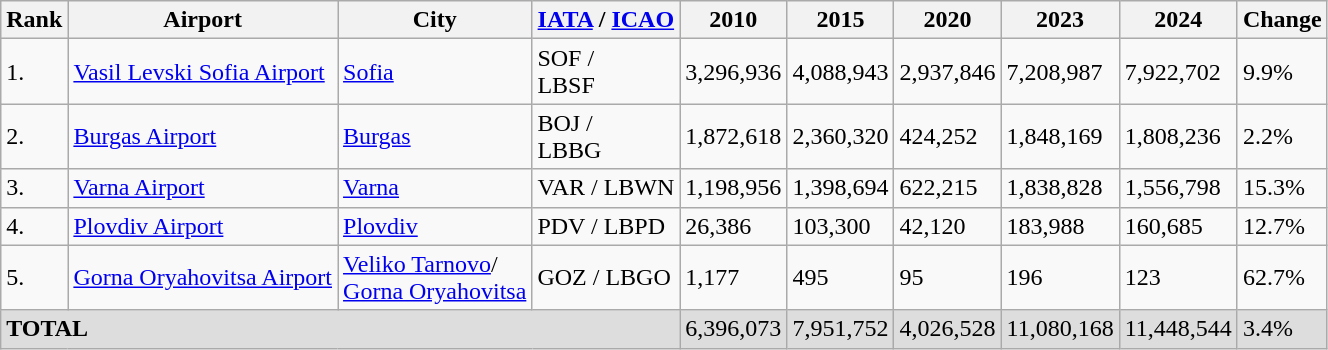<table class="wikitable sortable">
<tr>
<th>Rank</th>
<th>Airport</th>
<th>City</th>
<th><a href='#'>IATA</a> / <a href='#'>ICAO</a></th>
<th>2010</th>
<th>2015</th>
<th>2020</th>
<th>2023</th>
<th>2024</th>
<th>Change</th>
</tr>
<tr>
<td>1.</td>
<td><a href='#'>Vasil Levski Sofia Airport</a></td>
<td><a href='#'>Sofia</a></td>
<td>SOF /<br>LBSF</td>
<td>3,296,936</td>
<td>4,088,943</td>
<td>2,937,846</td>
<td>7,208,987</td>
<td>7,922,702</td>
<td> 9.9%</td>
</tr>
<tr>
<td>2.</td>
<td><a href='#'>Burgas Airport</a></td>
<td><a href='#'>Burgas</a></td>
<td>BOJ /<br>LBBG</td>
<td>1,872,618</td>
<td>2,360,320</td>
<td>424,252</td>
<td>1,848,169</td>
<td>1,808,236</td>
<td> 2.2%</td>
</tr>
<tr>
<td>3.</td>
<td><a href='#'>Varna Airport</a></td>
<td><a href='#'>Varna</a></td>
<td>VAR / LBWN</td>
<td>1,198,956</td>
<td>1,398,694</td>
<td>622,215</td>
<td>1,838,828</td>
<td>1,556,798</td>
<td> 15.3%</td>
</tr>
<tr>
<td>4.</td>
<td><a href='#'>Plovdiv Airport</a></td>
<td><a href='#'>Plovdiv</a></td>
<td>PDV / LBPD</td>
<td>26,386</td>
<td>103,300</td>
<td>42,120</td>
<td>183,988</td>
<td>160,685</td>
<td> 12.7%</td>
</tr>
<tr>
<td>5.</td>
<td><a href='#'>Gorna Oryahovitsa Airport</a></td>
<td><a href='#'>Veliko Tarnovo</a>/<br><a href='#'>Gorna Oryahovitsa</a></td>
<td>GOZ / LBGO</td>
<td>1,177</td>
<td>495</td>
<td>95</td>
<td>196</td>
<td>123</td>
<td> 62.7%</td>
</tr>
<tr class="sortbottom" style="background-color: #DDDDDD;">
<td colspan="4"><strong>TOTAL</strong></td>
<td>6,396,073</td>
<td>7,951,752</td>
<td>4,026,528</td>
<td>11,080,168</td>
<td>11,448,544</td>
<td> 3.4%</td>
</tr>
</table>
